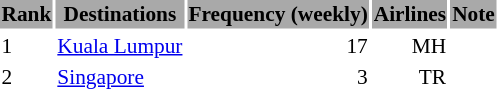<table class="sortable" style="font-size:89%; align=center;">
<tr style="background:darkgrey;">
<th>Rank</th>
<th>Destinations</th>
<th>Frequency (weekly)</th>
<th>Airlines</th>
<th>Note</th>
</tr>
<tr>
<td>1</td>
<td> <a href='#'>Kuala Lumpur</a></td>
<td align="right">17</td>
<td align="right">MH</td>
</tr>
<tr>
<td>2</td>
<td> <a href='#'>Singapore</a></td>
<td align="right">3</td>
<td align="right">TR</td>
<td></td>
</tr>
<tr>
</tr>
</table>
